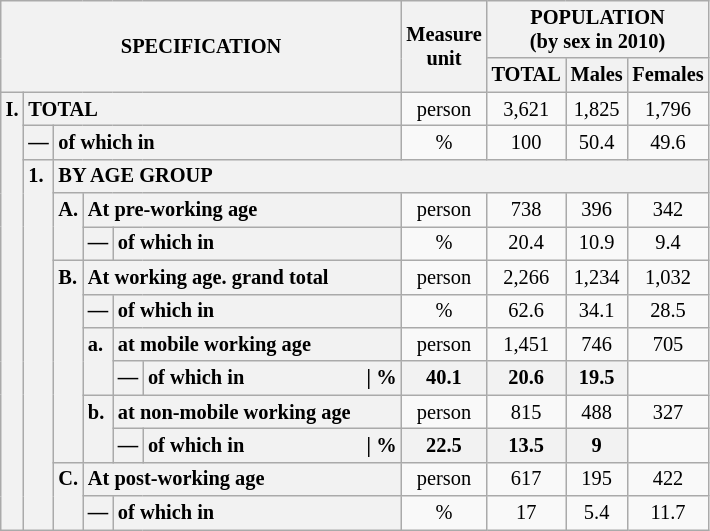<table class="wikitable" style="font-size:85%; text-align:center">
<tr>
<th rowspan="2" colspan="6">SPECIFICATION</th>
<th rowspan="2">Measure<br> unit</th>
<th colspan="3" rowspan="1">POPULATION<br> (by sex in 2010)</th>
</tr>
<tr>
<th>TOTAL</th>
<th>Males</th>
<th>Females</th>
</tr>
<tr>
<th style="text-align:left" valign="top" rowspan="13">I.</th>
<th style="text-align:left" colspan="5">TOTAL</th>
<td>person</td>
<td>3,621</td>
<td>1,825</td>
<td>1,796</td>
</tr>
<tr>
<th style="text-align:left" valign="top">—</th>
<th style="text-align:left" colspan="4">of which in</th>
<td>%</td>
<td>100</td>
<td>50.4</td>
<td>49.6</td>
</tr>
<tr>
<th style="text-align:left" valign="top" rowspan="11">1.</th>
<th style="text-align:left" colspan="19">BY AGE GROUP</th>
</tr>
<tr>
<th style="text-align:left" valign="top" rowspan="2">A.</th>
<th style="text-align:left" colspan="3">At pre-working age</th>
<td>person</td>
<td>738</td>
<td>396</td>
<td>342</td>
</tr>
<tr>
<th style="text-align:left" valign="top">—</th>
<th style="text-align:left" valign="top" colspan="2">of which in</th>
<td>%</td>
<td>20.4</td>
<td>10.9</td>
<td>9.4</td>
</tr>
<tr>
<th style="text-align:left" valign="top" rowspan="6">B.</th>
<th style="text-align:left" colspan="3">At working age. grand total</th>
<td>person</td>
<td>2,266</td>
<td>1,234</td>
<td>1,032</td>
</tr>
<tr>
<th style="text-align:left" valign="top">—</th>
<th style="text-align:left" valign="top" colspan="2">of which in</th>
<td>%</td>
<td>62.6</td>
<td>34.1</td>
<td>28.5</td>
</tr>
<tr>
<th style="text-align:left" valign="top" rowspan="2">a.</th>
<th style="text-align:left" colspan="2">at mobile working age</th>
<td>person</td>
<td>1,451</td>
<td>746</td>
<td>705</td>
</tr>
<tr>
<th style="text-align:left" valign="top">—</th>
<th style="text-align:left" valign="top" colspan="1">of which in                        | %</th>
<th>40.1</th>
<th>20.6</th>
<th>19.5</th>
</tr>
<tr>
<th style="text-align:left" valign="top" rowspan="2">b.</th>
<th style="text-align:left" colspan="2">at non-mobile working age</th>
<td>person</td>
<td>815</td>
<td>488</td>
<td>327</td>
</tr>
<tr>
<th style="text-align:left" valign="top">—</th>
<th style="text-align:left" valign="top" colspan="1">of which in                        | %</th>
<th>22.5</th>
<th>13.5</th>
<th>9</th>
</tr>
<tr>
<th style="text-align:left" valign="top" rowspan="2">C.</th>
<th style="text-align:left" colspan="3">At post-working age</th>
<td>person</td>
<td>617</td>
<td>195</td>
<td>422</td>
</tr>
<tr>
<th style="text-align:left" valign="top">—</th>
<th style="text-align:left" valign="top" colspan="2">of which in</th>
<td>%</td>
<td>17</td>
<td>5.4</td>
<td>11.7</td>
</tr>
</table>
